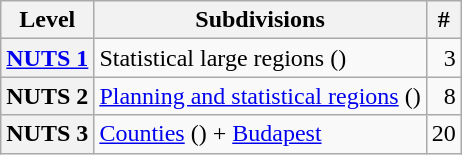<table class="wikitable">
<tr>
<th>Level</th>
<th>Subdivisions</th>
<th>#</th>
</tr>
<tr>
<th><a href='#'>NUTS 1</a></th>
<td>Statistical large regions ()</td>
<td align="right">3</td>
</tr>
<tr>
<th>NUTS 2</th>
<td><a href='#'>Planning and statistical regions</a> ()</td>
<td align="right">8</td>
</tr>
<tr>
<th>NUTS 3</th>
<td><a href='#'>Counties</a> () + <a href='#'>Budapest</a></td>
<td align="right">20</td>
</tr>
</table>
